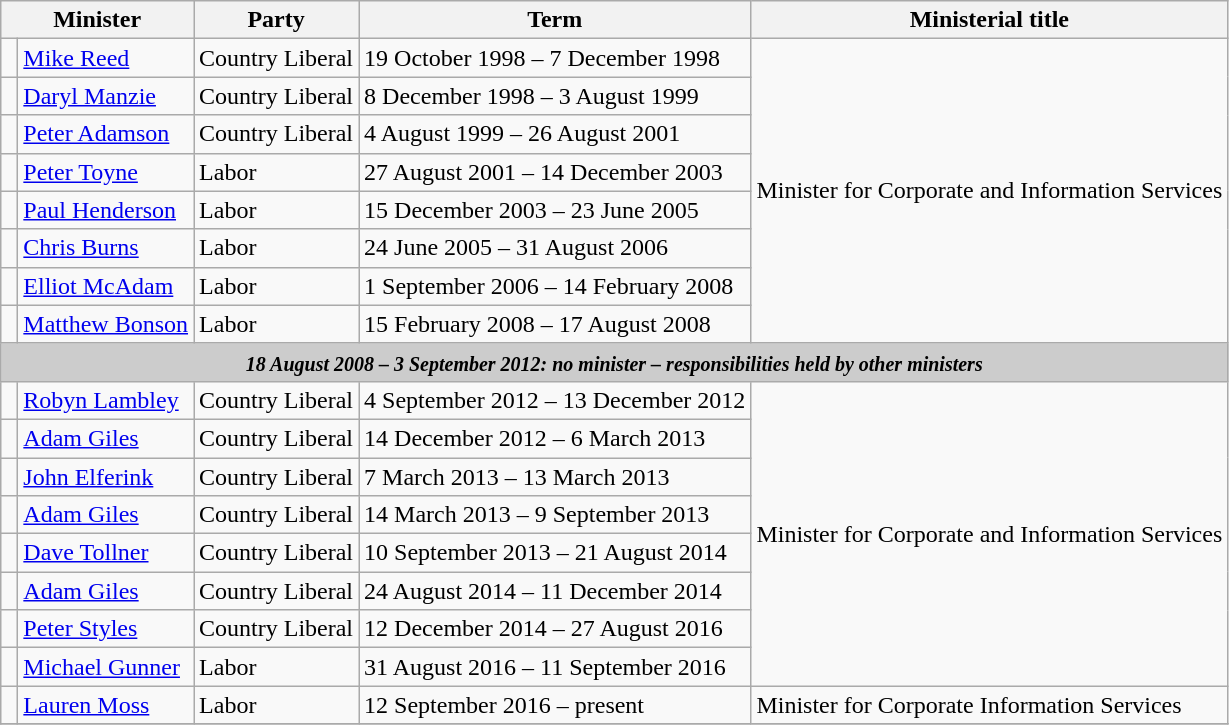<table class="sortable wikitable">
<tr>
<th colspan=2>Minister</th>
<th>Party</th>
<th>Term</th>
<th>Ministerial title</th>
</tr>
<tr>
<td> </td>
<td><a href='#'>Mike Reed</a></td>
<td>Country Liberal</td>
<td>19 October 1998 – 7 December 1998</td>
<td rowspan="8">Minister for Corporate and Information Services</td>
</tr>
<tr>
<td> </td>
<td><a href='#'>Daryl Manzie</a></td>
<td>Country Liberal</td>
<td>8 December 1998 – 3 August 1999</td>
</tr>
<tr>
<td> </td>
<td><a href='#'>Peter Adamson</a></td>
<td>Country Liberal</td>
<td>4 August 1999 – 26 August 2001</td>
</tr>
<tr>
<td> </td>
<td><a href='#'>Peter Toyne</a></td>
<td>Labor</td>
<td>27 August 2001 – 14 December 2003</td>
</tr>
<tr>
<td> </td>
<td><a href='#'>Paul Henderson</a></td>
<td>Labor</td>
<td>15 December 2003 – 23 June 2005</td>
</tr>
<tr>
<td> </td>
<td><a href='#'>Chris Burns</a></td>
<td>Labor</td>
<td>24 June 2005 – 31 August 2006</td>
</tr>
<tr>
<td> </td>
<td><a href='#'>Elliot McAdam</a></td>
<td>Labor</td>
<td>1 September 2006 – 14 February 2008</td>
</tr>
<tr>
<td> </td>
<td><a href='#'>Matthew Bonson</a></td>
<td>Labor</td>
<td>15 February 2008 – 17 August 2008</td>
</tr>
<tr>
<th colspan=5 style="background: #cccccc;"><small><strong><em>18 August 2008 – 3 September 2012: no minister – responsibilities held by other ministers</em></strong></small></th>
</tr>
<tr>
<td> </td>
<td><a href='#'>Robyn Lambley</a></td>
<td>Country Liberal</td>
<td>4 September 2012 – 13 December 2012</td>
<td rowspan="8">Minister for Corporate and Information Services</td>
</tr>
<tr>
<td> </td>
<td><a href='#'>Adam Giles</a></td>
<td>Country Liberal</td>
<td>14 December 2012 – 6 March 2013</td>
</tr>
<tr>
<td> </td>
<td><a href='#'>John Elferink</a></td>
<td>Country Liberal</td>
<td>7 March 2013 – 13 March 2013</td>
</tr>
<tr>
<td> </td>
<td><a href='#'>Adam Giles</a></td>
<td>Country Liberal</td>
<td>14 March 2013 – 9 September 2013</td>
</tr>
<tr>
<td> </td>
<td><a href='#'>Dave Tollner</a></td>
<td>Country Liberal</td>
<td>10 September 2013 – 21 August 2014</td>
</tr>
<tr>
<td> </td>
<td><a href='#'>Adam Giles</a></td>
<td>Country Liberal</td>
<td>24 August 2014 – 11 December 2014</td>
</tr>
<tr>
<td> </td>
<td><a href='#'>Peter Styles</a></td>
<td>Country Liberal</td>
<td>12 December 2014 – 27 August 2016</td>
</tr>
<tr>
<td> </td>
<td><a href='#'>Michael Gunner</a></td>
<td>Labor</td>
<td>31 August 2016 – 11 September 2016</td>
</tr>
<tr>
<td> </td>
<td><a href='#'>Lauren Moss</a></td>
<td>Labor</td>
<td>12 September 2016 – present</td>
<td>Minister for Corporate Information Services</td>
</tr>
<tr>
</tr>
</table>
